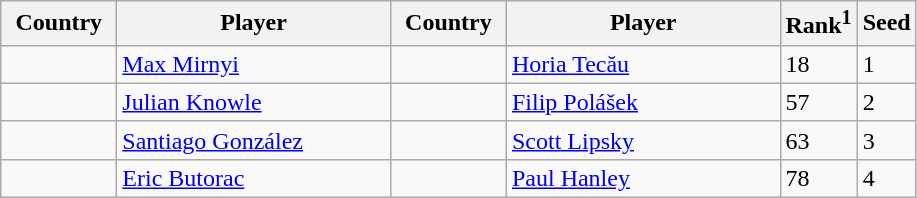<table class="sortable wikitable">
<tr>
<th width="70">Country</th>
<th width="175">Player</th>
<th width="70">Country</th>
<th width="175">Player</th>
<th>Rank<sup>1</sup></th>
<th>Seed</th>
</tr>
<tr>
<td></td>
<td><a href='#'>Max Mirnyi</a></td>
<td></td>
<td><a href='#'>Horia Tecău</a></td>
<td>18</td>
<td>1</td>
</tr>
<tr>
<td></td>
<td><a href='#'>Julian Knowle</a></td>
<td></td>
<td><a href='#'>Filip Polášek</a></td>
<td>57</td>
<td>2</td>
</tr>
<tr>
<td></td>
<td><a href='#'>Santiago González</a></td>
<td></td>
<td><a href='#'>Scott Lipsky</a></td>
<td>63</td>
<td>3</td>
</tr>
<tr>
<td></td>
<td><a href='#'>Eric Butorac</a></td>
<td></td>
<td><a href='#'>Paul Hanley</a></td>
<td>78</td>
<td>4</td>
</tr>
</table>
